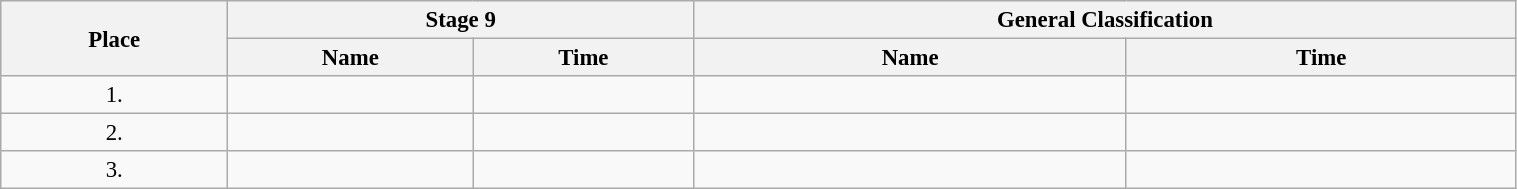<table class=wikitable style="font-size:95%" width="80%">
<tr>
<th rowspan="2">Place</th>
<th colspan="2">Stage 9</th>
<th colspan="2">General Classification</th>
</tr>
<tr>
<th>Name</th>
<th>Time</th>
<th>Name</th>
<th>Time</th>
</tr>
<tr>
<td align="center">1.</td>
<td></td>
<td></td>
<td></td>
<td></td>
</tr>
<tr>
<td align="center">2.</td>
<td></td>
<td></td>
<td></td>
<td></td>
</tr>
<tr>
<td align="center">3.</td>
<td></td>
<td></td>
<td></td>
<td></td>
</tr>
</table>
